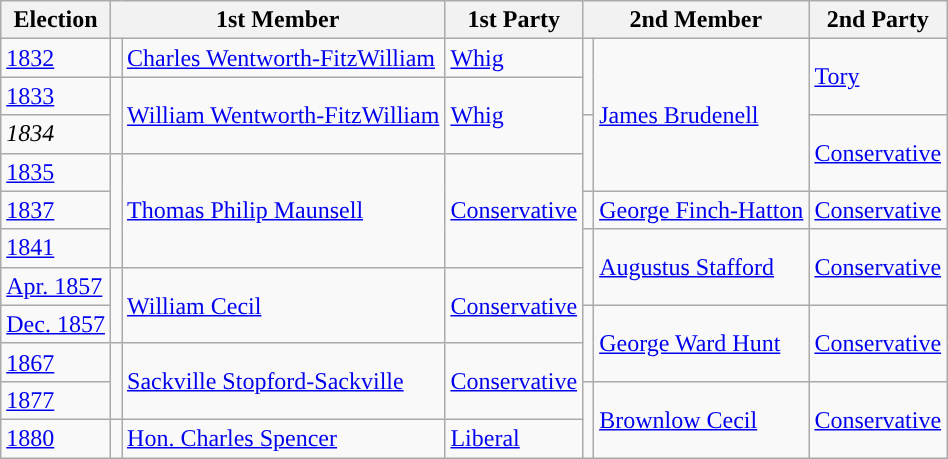<table class="wikitable">
<tr>
<th>Election</th>
<th colspan="2">1st Member</th>
<th>1st Party</th>
<th colspan="2">2nd Member</th>
<th>2nd Party</th>
</tr>
<tr>
<td><a href='#'>1832</a></td>
<td style="color:inherit;background-color: "></td>
<td><a href='#'>Charles Wentworth-FitzWilliam</a></td>
<td><a href='#'>Whig</a></td>
<td rowspan="2" style="color:inherit;background-color: "></td>
<td rowspan="4"><a href='#'>James Brudenell</a></td>
<td rowspan="2"><a href='#'>Tory</a></td>
</tr>
<tr>
<td><a href='#'>1833</a></td>
<td rowspan="2" style="color:inherit;background-color: "></td>
<td rowspan="2"><a href='#'>William Wentworth-FitzWilliam</a></td>
<td rowspan="2"><a href='#'>Whig</a></td>
</tr>
<tr>
<td><em>1834</em></td>
<td rowspan="2" style="color:inherit;background-color: "></td>
<td rowspan="2"><a href='#'>Conservative</a></td>
</tr>
<tr>
<td><a href='#'>1835</a></td>
<td rowspan="3" style="color:inherit;background-color: "></td>
<td rowspan="3"><a href='#'>Thomas Philip Maunsell</a></td>
<td rowspan="3"><a href='#'>Conservative</a></td>
</tr>
<tr>
<td><a href='#'>1837</a></td>
<td style="color:inherit;background-color: "></td>
<td><a href='#'>George Finch-Hatton</a></td>
<td><a href='#'>Conservative</a></td>
</tr>
<tr>
<td><a href='#'>1841</a></td>
<td rowspan="2" style="color:inherit;background-color: "></td>
<td rowspan="2"><a href='#'>Augustus Stafford</a></td>
<td rowspan="2"><a href='#'>Conservative</a></td>
</tr>
<tr>
<td><a href='#'>Apr. 1857</a></td>
<td rowspan="2" style="color:inherit;background-color: "></td>
<td rowspan="2"><a href='#'>William Cecil</a></td>
<td rowspan="2"><a href='#'>Conservative</a></td>
</tr>
<tr>
<td><a href='#'>Dec. 1857</a></td>
<td rowspan="2" style="color:inherit;background-color: "></td>
<td rowspan="2"><a href='#'>George Ward Hunt</a></td>
<td rowspan="2"><a href='#'>Conservative</a></td>
</tr>
<tr>
<td><a href='#'>1867</a></td>
<td rowspan="2" style="color:inherit;background-color: "></td>
<td rowspan="2"><a href='#'>Sackville Stopford-Sackville</a></td>
<td rowspan="2"><a href='#'>Conservative</a></td>
</tr>
<tr>
<td><a href='#'>1877</a></td>
<td rowspan="2" style="color:inherit;background-color: "></td>
<td rowspan="2"><a href='#'>Brownlow Cecil</a></td>
<td rowspan="2"><a href='#'>Conservative</a></td>
</tr>
<tr>
<td><a href='#'>1880</a></td>
<td style="color:inherit;background-color: "></td>
<td><a href='#'>Hon. Charles Spencer</a></td>
<td><a href='#'>Liberal</a></td>
</tr>
</table>
